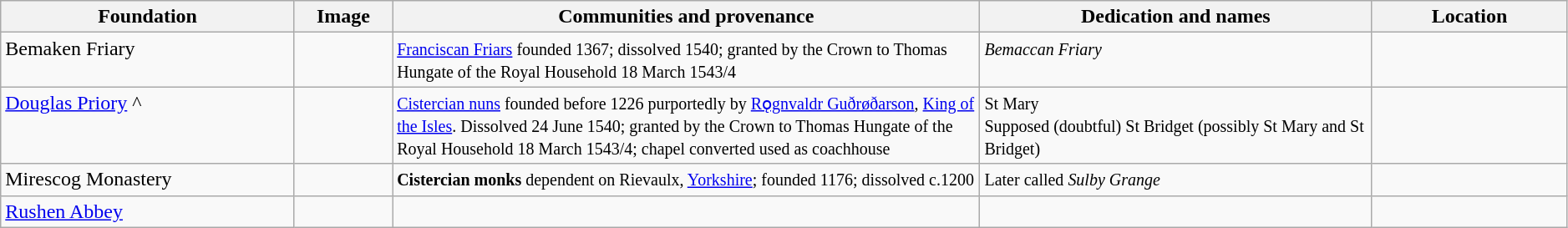<table width=99% class="wikitable">
<tr>
<th width = 15%>Foundation</th>
<th width = 5%>Image</th>
<th width = 30%>Communities and provenance</th>
<th width = 20%>Dedication and names</th>
<th width = 10%>Location</th>
</tr>
<tr valign=top>
<td>Bemaken Friary</td>
<td></td>
<td><small><a href='#'>Franciscan Friars</a> founded 1367; dissolved 1540; granted by the Crown to Thomas Hungate of the Royal Household 18 March 1543/4</small></td>
<td><small><em>Bemaccan Friary</em></small></td>
<td></td>
</tr>
<tr valign=top>
<td><a href='#'>Douglas Priory</a> ^</td>
<td></td>
<td><small><a href='#'>Cistercian nuns</a> founded before 1226 purportedly by <a href='#'>Rǫgnvaldr Guðrøðarson</a>, <a href='#'>King of the Isles</a>. Dissolved 24 June 1540; granted by the Crown to Thomas Hungate of the Royal Household 18 March 1543/4; chapel converted used as coachhouse</small></td>
<td><small>St Mary<br>Supposed (doubtful) St Bridget (possibly St Mary and St Bridget)</small></td>
<td><small></small></td>
</tr>
<tr valign=top>
<td>Mirescog Monastery</td>
<td></td>
<td><small><strong>Cistercian monks</strong> dependent on Rievaulx, <a href='#'>Yorkshire</a>; founded 1176; dissolved c.1200</small></td>
<td><small>Later called <em>Sulby Grange</em></small></td>
<td></td>
</tr>
<tr valign=top>
<td><a href='#'>Rushen Abbey</a></td>
<td></td>
<td></td>
<td></td>
<td><small></small></td>
</tr>
</table>
